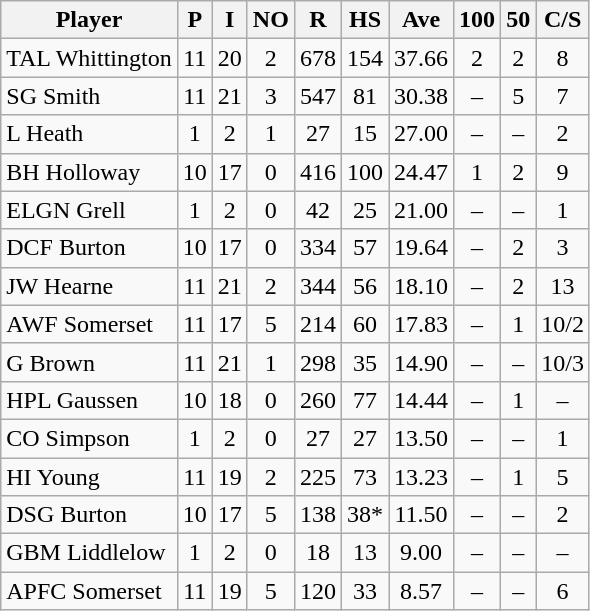<table class="wikitable" style="text-align: center;">
<tr>
<th align=left>Player</th>
<th>P</th>
<th>I</th>
<th>NO</th>
<th>R</th>
<th>HS</th>
<th>Ave</th>
<th>100</th>
<th>50</th>
<th>C/S</th>
</tr>
<tr>
<td align=left>TAL Whittington</td>
<td>11</td>
<td>20</td>
<td>2</td>
<td>678</td>
<td>154</td>
<td>37.66</td>
<td>2</td>
<td>2</td>
<td>8</td>
</tr>
<tr>
<td align=left>SG Smith</td>
<td>11</td>
<td>21</td>
<td>3</td>
<td>547</td>
<td>81</td>
<td>30.38</td>
<td>–</td>
<td>5</td>
<td>7</td>
</tr>
<tr>
<td align=left>L Heath</td>
<td>1</td>
<td>2</td>
<td>1</td>
<td>27</td>
<td>15</td>
<td>27.00</td>
<td>–</td>
<td>–</td>
<td>2</td>
</tr>
<tr>
<td align=left>BH Holloway</td>
<td>10</td>
<td>17</td>
<td>0</td>
<td>416</td>
<td>100</td>
<td>24.47</td>
<td>1</td>
<td>2</td>
<td>9</td>
</tr>
<tr>
<td align=left>ELGN Grell</td>
<td>1</td>
<td>2</td>
<td>0</td>
<td>42</td>
<td>25</td>
<td>21.00</td>
<td>–</td>
<td>–</td>
<td>1</td>
</tr>
<tr>
<td align=left>DCF Burton</td>
<td>10</td>
<td>17</td>
<td>0</td>
<td>334</td>
<td>57</td>
<td>19.64</td>
<td>–</td>
<td>2</td>
<td>3</td>
</tr>
<tr>
<td align=left>JW Hearne</td>
<td>11</td>
<td>21</td>
<td>2</td>
<td>344</td>
<td>56</td>
<td>18.10</td>
<td>–</td>
<td>2</td>
<td>13</td>
</tr>
<tr>
<td align=left>AWF Somerset</td>
<td>11</td>
<td>17</td>
<td>5</td>
<td>214</td>
<td>60</td>
<td>17.83</td>
<td>–</td>
<td>1</td>
<td>10/2</td>
</tr>
<tr>
<td align=left>G Brown</td>
<td>11</td>
<td>21</td>
<td>1</td>
<td>298</td>
<td>35</td>
<td>14.90</td>
<td>–</td>
<td>–</td>
<td>10/3</td>
</tr>
<tr>
<td align=left>HPL Gaussen</td>
<td>10</td>
<td>18</td>
<td>0</td>
<td>260</td>
<td>77</td>
<td>14.44</td>
<td>–</td>
<td>1</td>
<td>–</td>
</tr>
<tr>
<td align=left>CO Simpson</td>
<td>1</td>
<td>2</td>
<td>0</td>
<td>27</td>
<td>27</td>
<td>13.50</td>
<td>–</td>
<td>–</td>
<td>1</td>
</tr>
<tr>
<td align=left>HI Young</td>
<td>11</td>
<td>19</td>
<td>2</td>
<td>225</td>
<td>73</td>
<td>13.23</td>
<td>–</td>
<td>1</td>
<td>5</td>
</tr>
<tr>
<td align=left>DSG Burton</td>
<td>10</td>
<td>17</td>
<td>5</td>
<td>138</td>
<td>38*</td>
<td>11.50</td>
<td>–</td>
<td>–</td>
<td>2</td>
</tr>
<tr>
<td align=left>GBM Liddlelow</td>
<td>1</td>
<td>2</td>
<td>0</td>
<td>18</td>
<td>13</td>
<td>9.00</td>
<td>–</td>
<td>–</td>
<td>–</td>
</tr>
<tr>
<td align=left>APFC Somerset</td>
<td>11</td>
<td>19</td>
<td>5</td>
<td>120</td>
<td>33</td>
<td>8.57</td>
<td>–</td>
<td>–</td>
<td>6</td>
</tr>
</table>
